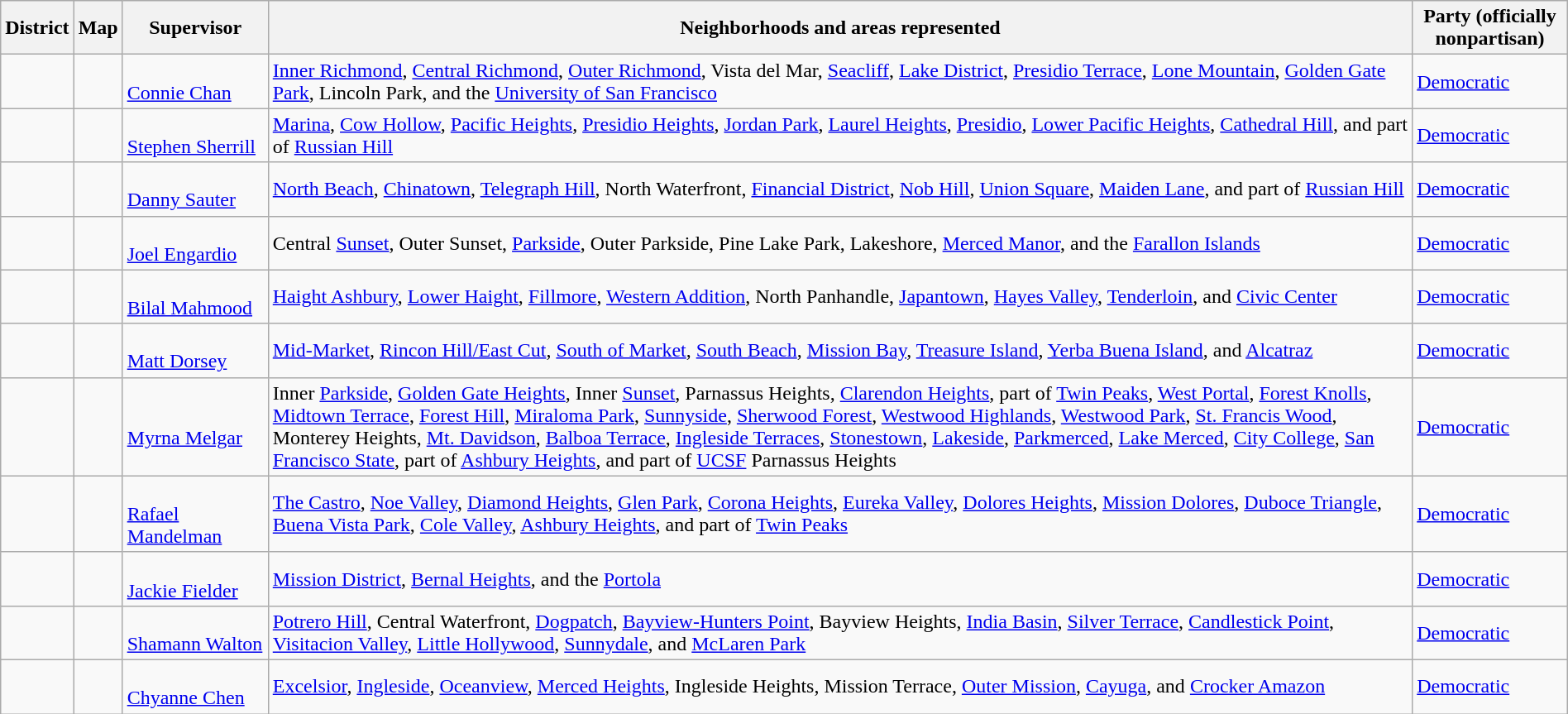<table class="wikitable" width="100%">
<tr>
<th>District</th>
<th>Map</th>
<th width="110px">Supervisor</th>
<th>Neighborhoods and areas represented</th>
<th>Party (officially nonpartisan)</th>
</tr>
<tr>
<td></td>
<td></td>
<td><br> <a href='#'>Connie Chan</a></td>
<td><a href='#'>Inner Richmond</a>, <a href='#'>Central Richmond</a>, <a href='#'>Outer Richmond</a>, Vista del Mar, <a href='#'>Seacliff</a>, <a href='#'>Lake District</a>, <a href='#'>Presidio Terrace</a>, <a href='#'>Lone Mountain</a>, <a href='#'>Golden Gate Park</a>, Lincoln Park, and the <a href='#'>University of San Francisco</a></td>
<td><a href='#'>Democratic</a></td>
</tr>
<tr>
<td></td>
<td></td>
<td><br> <a href='#'>Stephen Sherrill</a></td>
<td><a href='#'>Marina</a>, <a href='#'>Cow Hollow</a>, <a href='#'>Pacific Heights</a>, <a href='#'>Presidio Heights</a>, <a href='#'>Jordan Park</a>, <a href='#'>Laurel Heights</a>, <a href='#'>Presidio</a>, <a href='#'>Lower Pacific Heights</a>, <a href='#'>Cathedral Hill</a>,  and part of <a href='#'>Russian Hill</a></td>
<td><a href='#'>Democratic</a></td>
</tr>
<tr>
<td></td>
<td></td>
<td><br> <a href='#'>Danny Sauter</a></td>
<td><a href='#'>North Beach</a>, <a href='#'>Chinatown</a>, <a href='#'>Telegraph Hill</a>, North Waterfront, <a href='#'>Financial District</a>, <a href='#'>Nob Hill</a>, <a href='#'>Union Square</a>, <a href='#'>Maiden Lane</a>, and part of <a href='#'>Russian Hill</a></td>
<td><a href='#'>Democratic</a></td>
</tr>
<tr>
<td></td>
<td></td>
<td><br> <a href='#'>Joel Engardio</a></td>
<td>Central <a href='#'>Sunset</a>, Outer Sunset, <a href='#'>Parkside</a>, Outer Parkside, Pine Lake Park, Lakeshore, <a href='#'>Merced Manor</a>, and the <a href='#'>Farallon Islands</a></td>
<td><a href='#'>Democratic</a></td>
</tr>
<tr>
<td></td>
<td></td>
<td><br> <a href='#'>Bilal Mahmood</a></td>
<td><a href='#'>Haight Ashbury</a>, <a href='#'>Lower Haight</a>, <a href='#'>Fillmore</a>, <a href='#'>Western Addition</a>, North Panhandle, <a href='#'>Japantown</a>, <a href='#'>Hayes Valley</a>, <a href='#'>Tenderloin</a>, and <a href='#'>Civic Center</a></td>
<td><a href='#'>Democratic</a></td>
</tr>
<tr>
<td></td>
<td></td>
<td><br> <a href='#'>Matt Dorsey</a></td>
<td><a href='#'>Mid-Market</a>, <a href='#'>Rincon Hill/East Cut</a>, <a href='#'>South of Market</a>, <a href='#'>South Beach</a>, <a href='#'>Mission Bay</a>, <a href='#'>Treasure Island</a>, <a href='#'>Yerba Buena Island</a>, and <a href='#'>Alcatraz</a></td>
<td><a href='#'>Democratic</a></td>
</tr>
<tr>
<td></td>
<td></td>
<td><br> <a href='#'>Myrna Melgar</a></td>
<td>Inner <a href='#'>Parkside</a>, <a href='#'>Golden Gate Heights</a>, Inner <a href='#'>Sunset</a>, Parnassus Heights, <a href='#'>Clarendon Heights</a>, part of <a href='#'>Twin Peaks</a>, <a href='#'>West Portal</a>, <a href='#'>Forest Knolls</a>, <a href='#'>Midtown Terrace</a>, <a href='#'>Forest Hill</a>, <a href='#'>Miraloma Park</a>, <a href='#'>Sunnyside</a>, <a href='#'>Sherwood Forest</a>, <a href='#'>Westwood Highlands</a>, <a href='#'>Westwood Park</a>, <a href='#'>St. Francis Wood</a>, Monterey Heights, <a href='#'>Mt. Davidson</a>, <a href='#'>Balboa Terrace</a>, <a href='#'>Ingleside Terraces</a>, <a href='#'>Stonestown</a>, <a href='#'>Lakeside</a>, <a href='#'>Parkmerced</a>, <a href='#'>Lake Merced</a>, <a href='#'>City College</a>, <a href='#'>San Francisco State</a>, part of <a href='#'>Ashbury Heights</a>, and part of <a href='#'>UCSF</a> Parnassus Heights</td>
<td><a href='#'>Democratic</a></td>
</tr>
<tr>
<td></td>
<td></td>
<td><br> <a href='#'>Rafael Mandelman</a></td>
<td><a href='#'>The Castro</a>, <a href='#'>Noe Valley</a>, <a href='#'>Diamond Heights</a>, <a href='#'>Glen Park</a>, <a href='#'>Corona Heights</a>, <a href='#'>Eureka Valley</a>, <a href='#'>Dolores Heights</a>, <a href='#'>Mission Dolores</a>, <a href='#'>Duboce Triangle</a>, <a href='#'>Buena Vista Park</a>, <a href='#'>Cole Valley</a>, <a href='#'>Ashbury Heights</a>, and part of <a href='#'>Twin Peaks</a></td>
<td><a href='#'>Democratic</a></td>
</tr>
<tr>
<td></td>
<td></td>
<td><br> <a href='#'>Jackie Fielder</a></td>
<td><a href='#'>Mission District</a>, <a href='#'>Bernal Heights</a>, and the <a href='#'>Portola</a></td>
<td><a href='#'>Democratic</a></td>
</tr>
<tr>
<td></td>
<td></td>
<td><br> <a href='#'>Shamann Walton</a></td>
<td><a href='#'>Potrero Hill</a>, Central Waterfront, <a href='#'>Dogpatch</a>, <a href='#'>Bayview-Hunters Point</a>, Bayview Heights, <a href='#'>India Basin</a>, <a href='#'>Silver Terrace</a>, <a href='#'>Candlestick Point</a>, <a href='#'>Visitacion Valley</a>, <a href='#'>Little Hollywood</a>, <a href='#'>Sunnydale</a>, and <a href='#'>McLaren Park</a></td>
<td><a href='#'>Democratic</a></td>
</tr>
<tr>
<td></td>
<td></td>
<td><br> <a href='#'>Chyanne Chen</a></td>
<td><a href='#'>Excelsior</a>, <a href='#'>Ingleside</a>, <a href='#'>Oceanview</a>, <a href='#'>Merced Heights</a>, Ingleside Heights, Mission Terrace, <a href='#'>Outer Mission</a>, <a href='#'>Cayuga</a>, and <a href='#'>Crocker Amazon</a></td>
<td><a href='#'>Democratic</a></td>
</tr>
</table>
